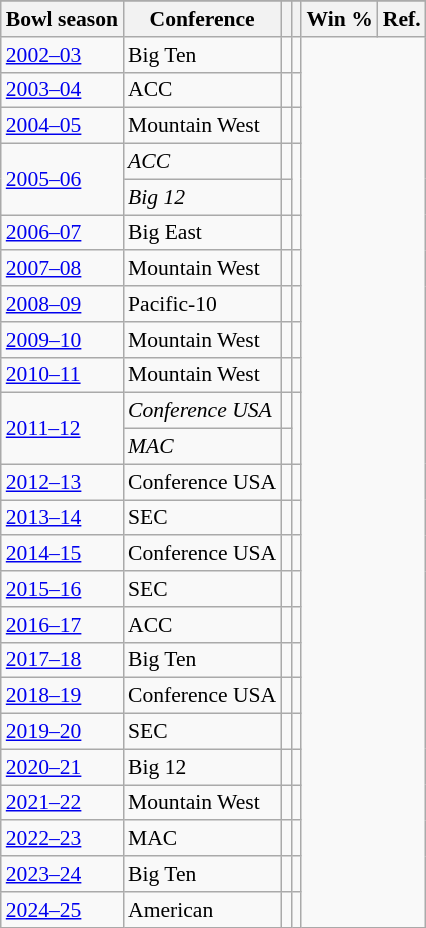<table class="wikitable sortable" style="font-size:90%; margin-right:1em;">
<tr>
</tr>
<tr>
<th>Bowl season</th>
<th>Conference</th>
<th></th>
<th></th>
<th>Win %</th>
<th class=unsortable>Ref.</th>
</tr>
<tr>
<td><a href='#'>2002–03</a></td>
<td>Big Ten</td>
<td></td>
<td></td>
</tr>
<tr>
<td><a href='#'>2003–04</a></td>
<td>ACC</td>
<td></td>
<td></td>
</tr>
<tr>
<td><a href='#'>2004–05</a></td>
<td>Mountain West</td>
<td></td>
<td></td>
</tr>
<tr>
<td rowspan=2><a href='#'>2005–06</a></td>
<td><em>ACC</em></td>
<td></td>
<td rowspan=2></td>
</tr>
<tr>
<td><em>Big 12</em></td>
<td></td>
</tr>
<tr>
<td><a href='#'>2006–07</a></td>
<td>Big East</td>
<td></td>
<td></td>
</tr>
<tr>
<td><a href='#'>2007–08</a></td>
<td>Mountain West</td>
<td></td>
<td></td>
</tr>
<tr>
<td><a href='#'>2008–09</a></td>
<td>Pacific-10</td>
<td></td>
<td></td>
</tr>
<tr>
<td><a href='#'>2009–10</a></td>
<td>Mountain West</td>
<td></td>
<td></td>
</tr>
<tr>
<td><a href='#'>2010–11</a></td>
<td>Mountain West</td>
<td></td>
<td></td>
</tr>
<tr>
<td rowspan=2><a href='#'>2011–12</a></td>
<td><em>Conference USA</em></td>
<td></td>
<td rowspan=2></td>
</tr>
<tr>
<td><em>MAC</em></td>
<td></td>
</tr>
<tr>
<td><a href='#'>2012–13</a></td>
<td>Conference USA</td>
<td></td>
<td></td>
</tr>
<tr>
<td><a href='#'>2013–14</a></td>
<td>SEC</td>
<td></td>
<td></td>
</tr>
<tr>
<td><a href='#'>2014–15</a></td>
<td>Conference USA</td>
<td></td>
<td></td>
</tr>
<tr>
<td><a href='#'>2015–16</a></td>
<td>SEC</td>
<td></td>
<td></td>
</tr>
<tr>
<td><a href='#'>2016–17</a></td>
<td>ACC</td>
<td></td>
<td></td>
</tr>
<tr>
<td><a href='#'>2017–18</a></td>
<td>Big Ten</td>
<td></td>
<td></td>
</tr>
<tr>
<td><a href='#'>2018–19</a></td>
<td>Conference USA</td>
<td></td>
<td></td>
</tr>
<tr>
<td><a href='#'>2019–20</a></td>
<td>SEC</td>
<td></td>
<td></td>
</tr>
<tr>
<td><a href='#'>2020–21</a></td>
<td>Big 12</td>
<td></td>
<td></td>
</tr>
<tr>
<td><a href='#'>2021–22</a></td>
<td>Mountain West</td>
<td></td>
<td></td>
</tr>
<tr>
<td><a href='#'>2022–23</a></td>
<td>MAC</td>
<td></td>
<td></td>
</tr>
<tr>
<td><a href='#'>2023–24</a></td>
<td>Big Ten</td>
<td></td>
<td></td>
</tr>
<tr>
<td><a href='#'>2024–25</a></td>
<td>American</td>
<td></td>
<td></td>
</tr>
</table>
